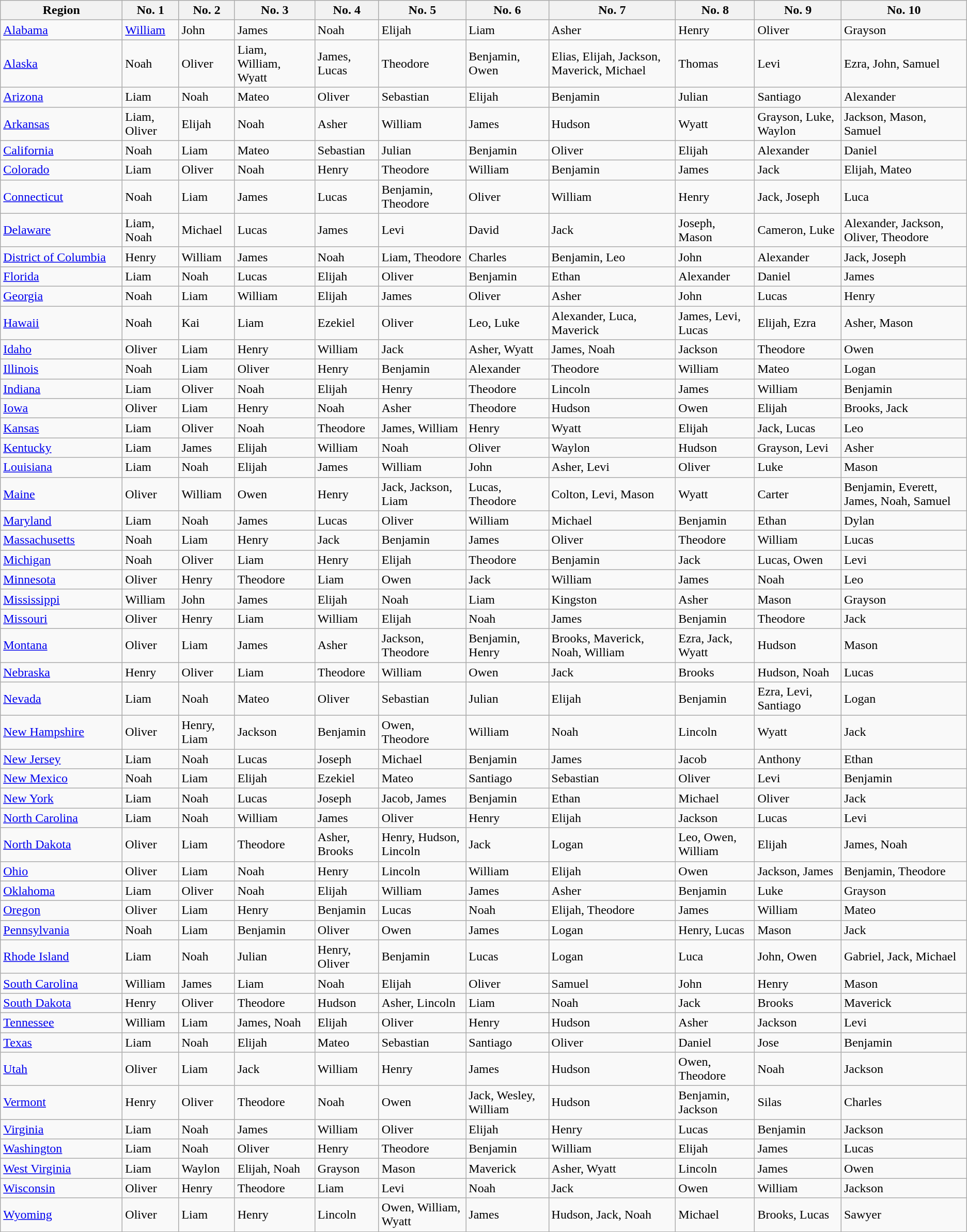<table class="wikitable sortable mw-collapsible" style="min-width:22em">
<tr>
<th width=150>Region</th>
<th>No. 1</th>
<th>No. 2</th>
<th>No. 3</th>
<th>No. 4</th>
<th>No. 5</th>
<th>No. 6</th>
<th>No. 7</th>
<th>No. 8</th>
<th>No. 9</th>
<th>No. 10</th>
</tr>
<tr>
<td><a href='#'>Alabama</a></td>
<td><a href='#'>William</a></td>
<td>John</td>
<td>James</td>
<td>Noah</td>
<td>Elijah</td>
<td>Liam</td>
<td>Asher</td>
<td>Henry</td>
<td>Oliver</td>
<td>Grayson</td>
</tr>
<tr>
<td><a href='#'>Alaska</a></td>
<td>Noah</td>
<td>Oliver</td>
<td>Liam, William, Wyatt</td>
<td>James, Lucas</td>
<td>Theodore</td>
<td>Benjamin, Owen</td>
<td>Elias, Elijah, Jackson, Maverick, Michael</td>
<td>Thomas</td>
<td>Levi</td>
<td>Ezra, John, Samuel</td>
</tr>
<tr>
<td><a href='#'>Arizona</a></td>
<td>Liam</td>
<td>Noah</td>
<td>Mateo</td>
<td>Oliver</td>
<td>Sebastian</td>
<td>Elijah</td>
<td>Benjamin</td>
<td>Julian</td>
<td>Santiago</td>
<td>Alexander</td>
</tr>
<tr>
<td><a href='#'>Arkansas</a></td>
<td>Liam, Oliver</td>
<td>Elijah</td>
<td>Noah</td>
<td>Asher</td>
<td>William</td>
<td>James</td>
<td>Hudson</td>
<td>Wyatt</td>
<td>Grayson, Luke, Waylon</td>
<td>Jackson, Mason, Samuel</td>
</tr>
<tr>
<td><a href='#'>California</a></td>
<td>Noah</td>
<td>Liam</td>
<td>Mateo</td>
<td>Sebastian</td>
<td>Julian</td>
<td>Benjamin</td>
<td>Oliver</td>
<td>Elijah</td>
<td>Alexander</td>
<td>Daniel</td>
</tr>
<tr>
<td><a href='#'>Colorado</a></td>
<td>Liam</td>
<td>Oliver</td>
<td>Noah</td>
<td>Henry</td>
<td>Theodore</td>
<td>William</td>
<td>Benjamin</td>
<td>James</td>
<td>Jack</td>
<td>Elijah, Mateo</td>
</tr>
<tr>
<td><a href='#'>Connecticut</a></td>
<td>Noah</td>
<td>Liam</td>
<td>James</td>
<td>Lucas</td>
<td>Benjamin, Theodore</td>
<td>Oliver</td>
<td>William</td>
<td>Henry</td>
<td>Jack, Joseph</td>
<td>Luca</td>
</tr>
<tr>
<td><a href='#'>Delaware</a></td>
<td>Liam, Noah</td>
<td>Michael</td>
<td>Lucas</td>
<td>James</td>
<td>Levi</td>
<td>David</td>
<td>Jack</td>
<td>Joseph, Mason</td>
<td>Cameron, Luke</td>
<td>Alexander, Jackson, Oliver, Theodore</td>
</tr>
<tr>
<td><a href='#'>District of Columbia</a></td>
<td>Henry</td>
<td>William</td>
<td>James</td>
<td>Noah</td>
<td>Liam, Theodore</td>
<td>Charles</td>
<td>Benjamin, Leo</td>
<td>John</td>
<td>Alexander</td>
<td>Jack, Joseph</td>
</tr>
<tr>
<td><a href='#'>Florida</a></td>
<td>Liam</td>
<td>Noah</td>
<td>Lucas</td>
<td>Elijah</td>
<td>Oliver</td>
<td>Benjamin</td>
<td>Ethan</td>
<td>Alexander</td>
<td>Daniel</td>
<td>James</td>
</tr>
<tr>
<td><a href='#'>Georgia</a></td>
<td>Noah</td>
<td>Liam</td>
<td>William</td>
<td>Elijah</td>
<td>James</td>
<td>Oliver</td>
<td>Asher</td>
<td>John</td>
<td>Lucas</td>
<td>Henry</td>
</tr>
<tr>
<td><a href='#'>Hawaii</a></td>
<td>Noah</td>
<td>Kai</td>
<td>Liam</td>
<td>Ezekiel</td>
<td>Oliver</td>
<td>Leo, Luke</td>
<td>Alexander, Luca, Maverick</td>
<td>James, Levi, Lucas</td>
<td>Elijah, Ezra</td>
<td>Asher, Mason</td>
</tr>
<tr>
<td><a href='#'>Idaho</a></td>
<td>Oliver</td>
<td>Liam</td>
<td>Henry</td>
<td>William</td>
<td>Jack</td>
<td>Asher, Wyatt</td>
<td>James, Noah</td>
<td>Jackson</td>
<td>Theodore</td>
<td>Owen</td>
</tr>
<tr>
<td><a href='#'>Illinois</a></td>
<td>Noah</td>
<td>Liam</td>
<td>Oliver</td>
<td>Henry</td>
<td>Benjamin</td>
<td>Alexander</td>
<td>Theodore</td>
<td>William</td>
<td>Mateo</td>
<td>Logan</td>
</tr>
<tr>
<td><a href='#'>Indiana</a></td>
<td>Liam</td>
<td>Oliver</td>
<td>Noah</td>
<td>Elijah</td>
<td>Henry</td>
<td>Theodore</td>
<td>Lincoln</td>
<td>James</td>
<td>William</td>
<td>Benjamin</td>
</tr>
<tr>
<td><a href='#'>Iowa</a></td>
<td>Oliver</td>
<td>Liam</td>
<td>Henry</td>
<td>Noah</td>
<td>Asher</td>
<td>Theodore</td>
<td>Hudson</td>
<td>Owen</td>
<td>Elijah</td>
<td>Brooks, Jack</td>
</tr>
<tr>
<td><a href='#'>Kansas</a></td>
<td>Liam</td>
<td>Oliver</td>
<td>Noah</td>
<td>Theodore</td>
<td>James, William</td>
<td>Henry</td>
<td>Wyatt</td>
<td>Elijah</td>
<td>Jack, Lucas</td>
<td>Leo</td>
</tr>
<tr>
<td><a href='#'>Kentucky</a></td>
<td>Liam</td>
<td>James</td>
<td>Elijah</td>
<td>William</td>
<td>Noah</td>
<td>Oliver</td>
<td>Waylon</td>
<td>Hudson</td>
<td>Grayson, Levi</td>
<td>Asher</td>
</tr>
<tr>
<td><a href='#'>Louisiana</a></td>
<td>Liam</td>
<td>Noah</td>
<td>Elijah</td>
<td>James</td>
<td>William</td>
<td>John</td>
<td>Asher, Levi</td>
<td>Oliver</td>
<td>Luke</td>
<td>Mason</td>
</tr>
<tr>
<td><a href='#'>Maine</a></td>
<td>Oliver</td>
<td>William</td>
<td>Owen</td>
<td>Henry</td>
<td>Jack, Jackson, Liam</td>
<td>Lucas, Theodore</td>
<td>Colton, Levi, Mason</td>
<td>Wyatt</td>
<td>Carter</td>
<td>Benjamin, Everett, James, Noah, Samuel</td>
</tr>
<tr>
<td><a href='#'>Maryland</a></td>
<td>Liam</td>
<td>Noah</td>
<td>James</td>
<td>Lucas</td>
<td>Oliver</td>
<td>William</td>
<td>Michael</td>
<td>Benjamin</td>
<td>Ethan</td>
<td>Dylan</td>
</tr>
<tr>
<td><a href='#'>Massachusetts</a></td>
<td>Noah</td>
<td>Liam</td>
<td>Henry</td>
<td>Jack</td>
<td>Benjamin</td>
<td>James</td>
<td>Oliver</td>
<td>Theodore</td>
<td>William</td>
<td>Lucas</td>
</tr>
<tr>
<td><a href='#'>Michigan</a></td>
<td>Noah</td>
<td>Oliver</td>
<td>Liam</td>
<td>Henry</td>
<td>Elijah</td>
<td>Theodore</td>
<td>Benjamin</td>
<td>Jack</td>
<td>Lucas, Owen</td>
<td>Levi</td>
</tr>
<tr>
<td><a href='#'>Minnesota</a></td>
<td>Oliver</td>
<td>Henry</td>
<td>Theodore</td>
<td>Liam</td>
<td>Owen</td>
<td>Jack</td>
<td>William</td>
<td>James</td>
<td>Noah</td>
<td>Leo</td>
</tr>
<tr>
<td><a href='#'>Mississippi</a></td>
<td>William</td>
<td>John</td>
<td>James</td>
<td>Elijah</td>
<td>Noah</td>
<td>Liam</td>
<td>Kingston</td>
<td>Asher</td>
<td>Mason</td>
<td>Grayson</td>
</tr>
<tr>
<td><a href='#'>Missouri</a></td>
<td>Oliver</td>
<td>Henry</td>
<td>Liam</td>
<td>William</td>
<td>Elijah</td>
<td>Noah</td>
<td>James</td>
<td>Benjamin</td>
<td>Theodore</td>
<td>Jack</td>
</tr>
<tr>
<td><a href='#'>Montana</a></td>
<td>Oliver</td>
<td>Liam</td>
<td>James</td>
<td>Asher</td>
<td>Jackson, Theodore</td>
<td>Benjamin, Henry</td>
<td>Brooks, Maverick, Noah, William</td>
<td>Ezra, Jack, Wyatt</td>
<td>Hudson</td>
<td>Mason</td>
</tr>
<tr>
<td><a href='#'>Nebraska</a></td>
<td>Henry</td>
<td>Oliver</td>
<td>Liam</td>
<td>Theodore</td>
<td>William</td>
<td>Owen</td>
<td>Jack</td>
<td>Brooks</td>
<td>Hudson, Noah</td>
<td>Lucas</td>
</tr>
<tr>
<td><a href='#'>Nevada</a></td>
<td>Liam</td>
<td>Noah</td>
<td>Mateo</td>
<td>Oliver</td>
<td>Sebastian</td>
<td>Julian</td>
<td>Elijah</td>
<td>Benjamin</td>
<td>Ezra, Levi, Santiago</td>
<td>Logan</td>
</tr>
<tr>
<td><a href='#'>New Hampshire</a></td>
<td>Oliver</td>
<td>Henry, Liam</td>
<td>Jackson</td>
<td>Benjamin</td>
<td>Owen, Theodore</td>
<td>William</td>
<td>Noah</td>
<td>Lincoln</td>
<td>Wyatt</td>
<td>Jack</td>
</tr>
<tr>
<td><a href='#'>New Jersey</a></td>
<td>Liam</td>
<td>Noah</td>
<td>Lucas</td>
<td>Joseph</td>
<td>Michael</td>
<td>Benjamin</td>
<td>James</td>
<td>Jacob</td>
<td>Anthony</td>
<td>Ethan</td>
</tr>
<tr>
<td><a href='#'>New Mexico</a></td>
<td>Noah</td>
<td>Liam</td>
<td>Elijah</td>
<td>Ezekiel</td>
<td>Mateo</td>
<td>Santiago</td>
<td>Sebastian</td>
<td>Oliver</td>
<td>Levi</td>
<td>Benjamin</td>
</tr>
<tr>
<td><a href='#'>New York</a></td>
<td>Liam</td>
<td>Noah</td>
<td>Lucas</td>
<td>Joseph</td>
<td>Jacob, James</td>
<td>Benjamin</td>
<td>Ethan</td>
<td>Michael</td>
<td>Oliver</td>
<td>Jack</td>
</tr>
<tr>
<td><a href='#'>North Carolina</a></td>
<td>Liam</td>
<td>Noah</td>
<td>William</td>
<td>James</td>
<td>Oliver</td>
<td>Henry</td>
<td>Elijah</td>
<td>Jackson</td>
<td>Lucas</td>
<td>Levi</td>
</tr>
<tr>
<td><a href='#'>North Dakota</a></td>
<td>Oliver</td>
<td>Liam</td>
<td>Theodore</td>
<td>Asher, Brooks</td>
<td>Henry, Hudson, Lincoln</td>
<td>Jack</td>
<td>Logan</td>
<td>Leo, Owen, William</td>
<td>Elijah</td>
<td>James, Noah</td>
</tr>
<tr>
<td><a href='#'>Ohio</a></td>
<td>Oliver</td>
<td>Liam</td>
<td>Noah</td>
<td>Henry</td>
<td>Lincoln</td>
<td>William</td>
<td>Elijah</td>
<td>Owen</td>
<td>Jackson, James</td>
<td>Benjamin, Theodore</td>
</tr>
<tr>
<td><a href='#'>Oklahoma</a></td>
<td>Liam</td>
<td>Oliver</td>
<td>Noah</td>
<td>Elijah</td>
<td>William</td>
<td>James</td>
<td>Asher</td>
<td>Benjamin</td>
<td>Luke</td>
<td>Grayson</td>
</tr>
<tr>
<td><a href='#'>Oregon</a></td>
<td>Oliver</td>
<td>Liam</td>
<td>Henry</td>
<td>Benjamin</td>
<td>Lucas</td>
<td>Noah</td>
<td>Elijah, Theodore</td>
<td>James</td>
<td>William</td>
<td>Mateo</td>
</tr>
<tr>
<td><a href='#'>Pennsylvania</a></td>
<td>Noah</td>
<td>Liam</td>
<td>Benjamin</td>
<td>Oliver</td>
<td>Owen</td>
<td>James</td>
<td>Logan</td>
<td>Henry, Lucas</td>
<td>Mason</td>
<td>Jack</td>
</tr>
<tr>
<td><a href='#'>Rhode Island</a></td>
<td>Liam</td>
<td>Noah</td>
<td>Julian</td>
<td>Henry, Oliver</td>
<td>Benjamin</td>
<td>Lucas</td>
<td>Logan</td>
<td>Luca</td>
<td>John, Owen</td>
<td>Gabriel, Jack, Michael</td>
</tr>
<tr>
<td><a href='#'>South Carolina</a></td>
<td>William</td>
<td>James</td>
<td>Liam</td>
<td>Noah</td>
<td>Elijah</td>
<td>Oliver</td>
<td>Samuel</td>
<td>John</td>
<td>Henry</td>
<td>Mason</td>
</tr>
<tr>
<td><a href='#'>South Dakota</a></td>
<td>Henry</td>
<td>Oliver</td>
<td>Theodore</td>
<td>Hudson</td>
<td>Asher, Lincoln</td>
<td>Liam</td>
<td>Noah</td>
<td>Jack</td>
<td>Brooks</td>
<td>Maverick</td>
</tr>
<tr>
<td><a href='#'>Tennessee</a></td>
<td>William</td>
<td>Liam</td>
<td>James, Noah</td>
<td>Elijah</td>
<td>Oliver</td>
<td>Henry</td>
<td>Hudson</td>
<td>Asher</td>
<td>Jackson</td>
<td>Levi</td>
</tr>
<tr>
<td><a href='#'>Texas</a></td>
<td>Liam</td>
<td>Noah</td>
<td>Elijah</td>
<td>Mateo</td>
<td>Sebastian</td>
<td>Santiago</td>
<td>Oliver</td>
<td>Daniel</td>
<td>Jose</td>
<td>Benjamin</td>
</tr>
<tr>
<td><a href='#'>Utah</a></td>
<td>Oliver</td>
<td>Liam</td>
<td>Jack</td>
<td>William</td>
<td>Henry</td>
<td>James</td>
<td>Hudson</td>
<td>Owen, Theodore</td>
<td>Noah</td>
<td>Jackson</td>
</tr>
<tr>
<td><a href='#'>Vermont</a></td>
<td>Henry</td>
<td>Oliver</td>
<td>Theodore</td>
<td>Noah</td>
<td>Owen</td>
<td>Jack, Wesley, William</td>
<td>Hudson</td>
<td>Benjamin, Jackson</td>
<td>Silas</td>
<td>Charles</td>
</tr>
<tr>
<td><a href='#'>Virginia</a></td>
<td>Liam</td>
<td>Noah</td>
<td>James</td>
<td>William</td>
<td>Oliver</td>
<td>Elijah</td>
<td>Henry</td>
<td>Lucas</td>
<td>Benjamin</td>
<td>Jackson</td>
</tr>
<tr>
<td><a href='#'>Washington</a></td>
<td>Liam</td>
<td>Noah</td>
<td>Oliver</td>
<td>Henry</td>
<td>Theodore</td>
<td>Benjamin</td>
<td>William</td>
<td>Elijah</td>
<td>James</td>
<td>Lucas</td>
</tr>
<tr>
<td><a href='#'>West Virginia</a></td>
<td>Liam</td>
<td>Waylon</td>
<td>Elijah, Noah</td>
<td>Grayson</td>
<td>Mason</td>
<td>Maverick</td>
<td>Asher, Wyatt</td>
<td>Lincoln</td>
<td>James</td>
<td>Owen</td>
</tr>
<tr>
<td><a href='#'>Wisconsin</a></td>
<td>Oliver</td>
<td>Henry</td>
<td>Theodore</td>
<td>Liam</td>
<td>Levi</td>
<td>Noah</td>
<td>Jack</td>
<td>Owen</td>
<td>William</td>
<td>Jackson</td>
</tr>
<tr>
<td><a href='#'>Wyoming</a></td>
<td>Oliver</td>
<td>Liam</td>
<td>Henry</td>
<td>Lincoln</td>
<td>Owen, William, Wyatt</td>
<td>James</td>
<td>Hudson, Jack, Noah</td>
<td>Michael</td>
<td>Brooks, Lucas</td>
<td>Sawyer</td>
</tr>
<tr>
</tr>
</table>
